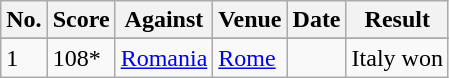<table class="wikitable sortable plainrowheaders" style="font-size: 100%">
<tr>
<th>No.</th>
<th>Score</th>
<th>Against</th>
<th>Venue</th>
<th>Date</th>
<th>Result</th>
</tr>
<tr>
</tr>
<tr>
<td>1</td>
<td>108*</td>
<td> <a href='#'>Romania</a></td>
<td><a href='#'>Rome</a></td>
<td></td>
<td>Italy won</td>
</tr>
</table>
